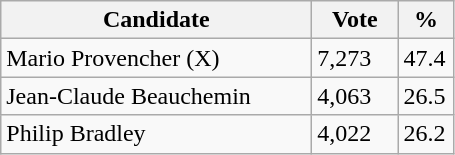<table class="wikitable">
<tr>
<th bgcolor="#DDDDFF" width="200px">Candidate</th>
<th bgcolor="#DDDDFF" width="50px">Vote</th>
<th bgcolor="#DDDDFF" width="30px">%</th>
</tr>
<tr>
<td>Mario Provencher (X)</td>
<td>7,273</td>
<td>47.4</td>
</tr>
<tr>
<td>Jean-Claude Beauchemin</td>
<td>4,063</td>
<td>26.5</td>
</tr>
<tr>
<td>Philip Bradley</td>
<td>4,022</td>
<td>26.2</td>
</tr>
</table>
